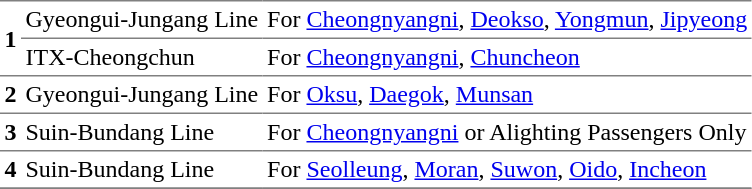<table border="1" cellspacing="0" cellpadding="3" frame="hsides" rules="rows">
<tr>
<th rowspan="2">1</th>
<td>Gyeongui-Jungang Line</td>
<td>For <a href='#'>Cheongnyangni</a>, <a href='#'>Deokso</a>, <a href='#'>Yongmun</a>, <a href='#'>Jipyeong</a></td>
</tr>
<tr>
<td>ITX-Cheongchun</td>
<td>For <a href='#'>Cheongnyangni</a>, <a href='#'>Chuncheon</a></td>
</tr>
<tr>
<th>2</th>
<td>Gyeongui-Jungang Line</td>
<td>For <a href='#'>Oksu</a>, <a href='#'>Daegok</a>, <a href='#'>Munsan</a></td>
</tr>
<tr>
<th>3</th>
<td>Suin-Bundang Line</td>
<td>For <a href='#'>Cheongnyangni</a> or Alighting Passengers Only</td>
</tr>
<tr>
<th>4</th>
<td>Suin-Bundang Line</td>
<td>For <a href='#'>Seolleung</a>, <a href='#'>Moran</a>, <a href='#'>Suwon</a>, <a href='#'>Oido</a>, <a href='#'>Incheon</a></td>
</tr>
<tr>
</tr>
</table>
